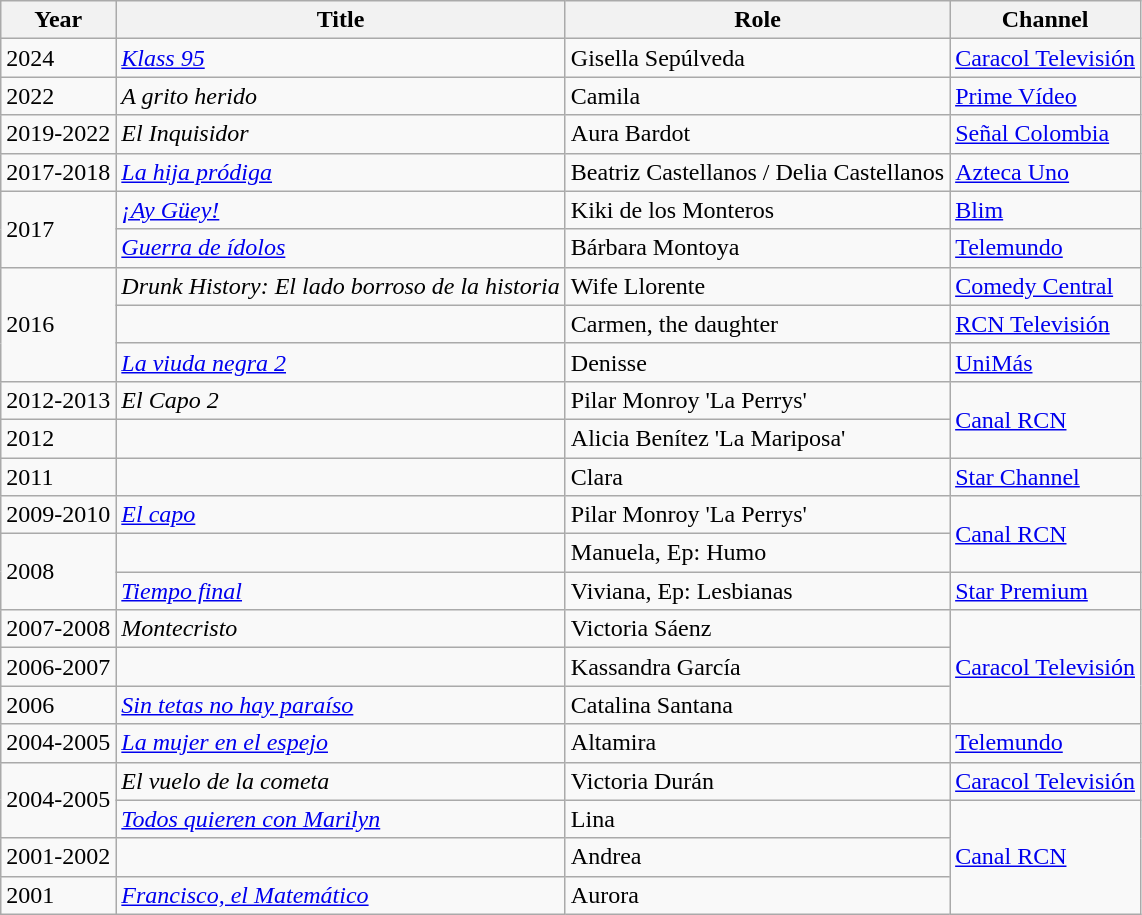<table class="wikitable">
<tr>
<th>Year</th>
<th>Title</th>
<th>Role</th>
<th>Channel</th>
</tr>
<tr>
<td>2024</td>
<td><em><a href='#'>Klass 95</a></em></td>
<td>Gisella Sepúlveda</td>
<td><a href='#'>Caracol Televisión</a></td>
</tr>
<tr>
<td>2022</td>
<td><em>A grito herido</em></td>
<td>Camila</td>
<td><a href='#'>Prime Vídeo</a></td>
</tr>
<tr>
<td>2019-2022</td>
<td><em>El Inquisidor</em></td>
<td>Aura Bardot</td>
<td><a href='#'>Señal Colombia</a></td>
</tr>
<tr>
<td>2017-2018</td>
<td><em><a href='#'>La hija pródiga</a></em></td>
<td>Beatriz Castellanos / Delia Castellanos</td>
<td><a href='#'>Azteca Uno</a></td>
</tr>
<tr>
<td rowspan="2">2017</td>
<td><em><a href='#'>¡Ay Güey!</a></em></td>
<td>Kiki de los Monteros</td>
<td><a href='#'>Blim</a></td>
</tr>
<tr>
<td><em><a href='#'>Guerra de ídolos</a></em></td>
<td>Bárbara Montoya</td>
<td><a href='#'>Telemundo</a></td>
</tr>
<tr>
<td rowspan="3">2016</td>
<td><em>Drunk History: El lado borroso de la historia</em></td>
<td>Wife Llorente</td>
<td><a href='#'>Comedy Central</a></td>
</tr>
<tr>
<td><em></em></td>
<td>Carmen, the daughter</td>
<td><a href='#'>RCN Televisión</a></td>
</tr>
<tr>
<td><em><a href='#'>La viuda negra 2</a></em></td>
<td>Denisse</td>
<td><a href='#'>UniMás</a></td>
</tr>
<tr>
<td>2012-2013</td>
<td><em>El Capo 2</em></td>
<td>Pilar Monroy 'La Perrys'</td>
<td rowspan="2"><a href='#'>Canal RCN</a></td>
</tr>
<tr>
<td>2012</td>
<td><em></em></td>
<td>Alicia Benítez 'La Mariposa'</td>
</tr>
<tr>
<td>2011</td>
<td><em></em></td>
<td>Clara</td>
<td><a href='#'>Star Channel</a></td>
</tr>
<tr>
<td>2009-2010</td>
<td><em><a href='#'>El capo</a></em></td>
<td>Pilar Monroy 'La Perrys'</td>
<td rowspan="2"><a href='#'>Canal RCN</a></td>
</tr>
<tr>
<td rowspan="2">2008</td>
<td><em></em></td>
<td>Manuela, Ep: Humo</td>
</tr>
<tr>
<td><em><a href='#'>Tiempo final</a></em></td>
<td>Viviana, Ep: Lesbianas</td>
<td><a href='#'>Star Premium</a></td>
</tr>
<tr>
<td>2007-2008</td>
<td><em>Montecristo</em></td>
<td>Victoria Sáenz</td>
<td rowspan="3"><a href='#'>Caracol Televisión</a></td>
</tr>
<tr>
<td>2006-2007</td>
<td><em></em></td>
<td>Kassandra García</td>
</tr>
<tr>
<td>2006</td>
<td><em><a href='#'>Sin tetas no hay paraíso</a></em></td>
<td>Catalina Santana</td>
</tr>
<tr>
<td>2004-2005</td>
<td><em><a href='#'>La mujer en el espejo</a></em></td>
<td>Altamira</td>
<td><a href='#'>Telemundo</a></td>
</tr>
<tr>
<td rowspan="2">2004-2005</td>
<td><em>El vuelo de la cometa</em></td>
<td>Victoria Durán</td>
<td><a href='#'>Caracol Televisión</a></td>
</tr>
<tr>
<td><em><a href='#'>Todos quieren con Marilyn</a></em></td>
<td>Lina</td>
<td rowspan="3"><a href='#'>Canal RCN</a></td>
</tr>
<tr>
<td>2001-2002</td>
<td><em></em></td>
<td>Andrea</td>
</tr>
<tr>
<td>2001</td>
<td><a href='#'><em>Francisco, el Matemático</em></a></td>
<td>Aurora</td>
</tr>
</table>
